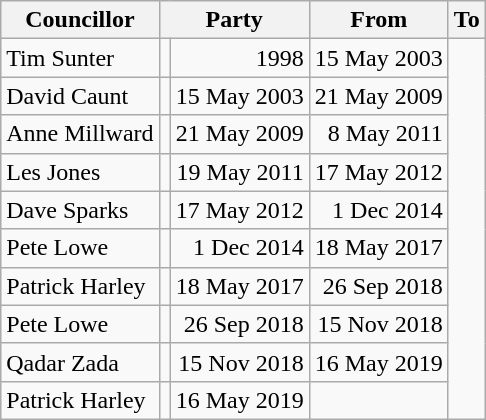<table class=wikitable>
<tr>
<th>Councillor</th>
<th colspan=2>Party</th>
<th>From</th>
<th>To</th>
</tr>
<tr>
<td>Tim Sunter</td>
<td></td>
<td align=right>1998</td>
<td align=right>15 May 2003</td>
</tr>
<tr>
<td>David Caunt</td>
<td></td>
<td align=right>15 May 2003</td>
<td align=right>21 May 2009</td>
</tr>
<tr>
<td>Anne Millward</td>
<td></td>
<td align=right>21 May 2009</td>
<td align=right>8 May 2011</td>
</tr>
<tr>
<td>Les Jones</td>
<td></td>
<td align=right>19 May 2011</td>
<td align=right>17 May 2012</td>
</tr>
<tr>
<td>Dave Sparks</td>
<td></td>
<td align=right>17 May 2012</td>
<td align=right>1 Dec 2014</td>
</tr>
<tr>
<td>Pete Lowe</td>
<td></td>
<td align=right>1 Dec 2014</td>
<td align=right>18 May 2017</td>
</tr>
<tr>
<td>Patrick Harley</td>
<td></td>
<td align=right>18 May 2017</td>
<td align=right>26 Sep 2018</td>
</tr>
<tr>
<td>Pete Lowe</td>
<td></td>
<td align=right>26 Sep 2018</td>
<td align=right>15 Nov 2018</td>
</tr>
<tr>
<td>Qadar Zada</td>
<td></td>
<td align=right>15 Nov 2018</td>
<td align=right>16 May 2019</td>
</tr>
<tr>
<td>Patrick Harley</td>
<td></td>
<td align=right>16 May 2019</td>
<td align=right></td>
</tr>
</table>
